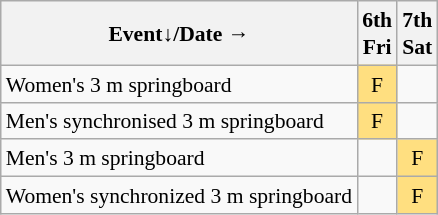<table class="wikitable" style="margin:0.5em auto; font-size:90%; line-height:1.25em; text-align:center;">
<tr>
<th>Event↓/Date →</th>
<th>6th<br>Fri</th>
<th>7th<br>Sat</th>
</tr>
<tr>
<td align="left">Women's 3 m springboard</td>
<td bgcolor="#FFDF80">F</td>
<td></td>
</tr>
<tr>
<td align="left">Men's synchronised 3 m springboard</td>
<td bgcolor="#FFDF80">F</td>
<td></td>
</tr>
<tr>
<td align="left">Men's 3 m springboard</td>
<td></td>
<td bgcolor="#FFDF80">F</td>
</tr>
<tr>
<td align="left">Women's synchronized 3 m springboard</td>
<td></td>
<td bgcolor="#FFDF80">F</td>
</tr>
</table>
